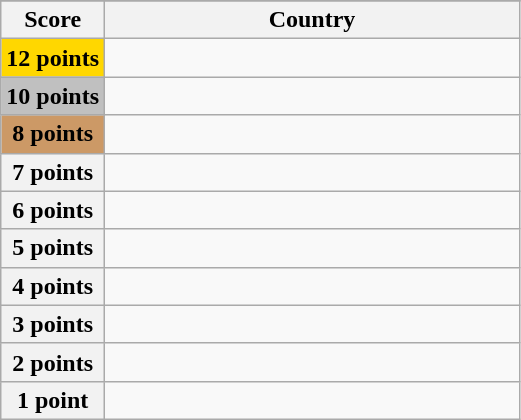<table class="wikitable">
<tr>
</tr>
<tr>
<th scope="col" width="20%">Score</th>
<th scope="col">Country</th>
</tr>
<tr>
<th scope="row" style="background:gold">12 points</th>
<td></td>
</tr>
<tr>
<th scope="row" style="background:silver">10 points</th>
<td></td>
</tr>
<tr>
<th scope="row" style="background:#CC9966">8 points</th>
<td></td>
</tr>
<tr>
<th scope="row">7 points</th>
<td></td>
</tr>
<tr>
<th scope="row">6 points</th>
<td></td>
</tr>
<tr>
<th scope="row">5 points</th>
<td></td>
</tr>
<tr>
<th scope="row">4 points</th>
<td></td>
</tr>
<tr>
<th scope="row">3 points</th>
<td></td>
</tr>
<tr>
<th scope="row">2 points</th>
<td></td>
</tr>
<tr>
<th scope="row">1 point</th>
<td></td>
</tr>
</table>
